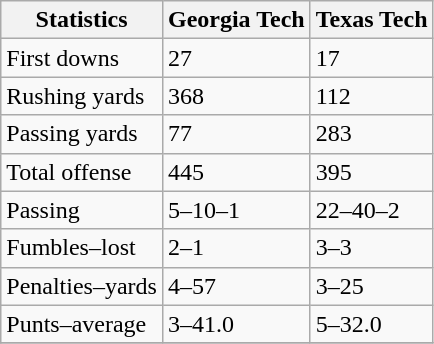<table class="wikitable">
<tr>
<th>Statistics</th>
<th>Georgia Tech</th>
<th>Texas Tech</th>
</tr>
<tr>
<td>First downs</td>
<td>27</td>
<td>17</td>
</tr>
<tr>
<td>Rushing yards</td>
<td>368</td>
<td>112</td>
</tr>
<tr>
<td>Passing yards</td>
<td>77</td>
<td>283</td>
</tr>
<tr>
<td>Total offense</td>
<td>445</td>
<td>395</td>
</tr>
<tr>
<td>Passing</td>
<td>5–10–1</td>
<td>22–40–2</td>
</tr>
<tr>
<td>Fumbles–lost</td>
<td>2–1</td>
<td>3–3</td>
</tr>
<tr>
<td>Penalties–yards</td>
<td>4–57</td>
<td>3–25</td>
</tr>
<tr>
<td>Punts–average</td>
<td>3–41.0</td>
<td>5–32.0</td>
</tr>
<tr>
</tr>
</table>
